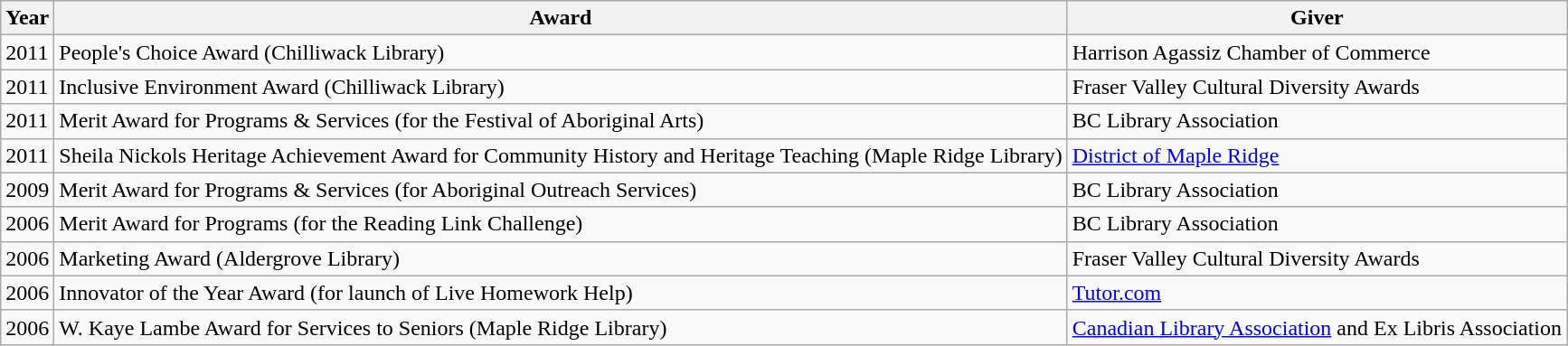<table class="wikitable" border="1">
<tr>
<th>Year</th>
<th>Award</th>
<th>Giver</th>
</tr>
<tr>
<td>2011</td>
<td>People's Choice Award (Chilliwack Library)</td>
<td>Harrison Agassiz Chamber of Commerce</td>
</tr>
<tr>
<td>2011</td>
<td>Inclusive Environment Award (Chilliwack Library)</td>
<td>Fraser Valley Cultural Diversity Awards</td>
</tr>
<tr>
<td>2011</td>
<td>Merit Award for Programs & Services (for the Festival of Aboriginal Arts)</td>
<td>BC Library Association</td>
</tr>
<tr>
<td>2011</td>
<td>Sheila Nickols Heritage Achievement Award for Community History and Heritage Teaching (Maple Ridge Library)</td>
<td><a href='#'>District of Maple Ridge</a></td>
</tr>
<tr>
<td>2009</td>
<td>Merit Award for Programs & Services (for Aboriginal Outreach Services)</td>
<td>BC Library Association</td>
</tr>
<tr>
<td>2006</td>
<td>Merit Award for Programs (for the Reading Link Challenge)</td>
<td>BC Library Association</td>
</tr>
<tr>
<td>2006</td>
<td>Marketing Award (Aldergrove Library)</td>
<td>Fraser Valley Cultural Diversity Awards</td>
</tr>
<tr>
<td>2006</td>
<td>Innovator of the Year Award (for launch of Live Homework Help)</td>
<td><a href='#'>Tutor.com</a></td>
</tr>
<tr>
<td>2006</td>
<td>W. Kaye Lambe Award for Services to Seniors (Maple Ridge Library)</td>
<td><a href='#'>Canadian Library Association</a> and Ex Libris Association</td>
</tr>
</table>
